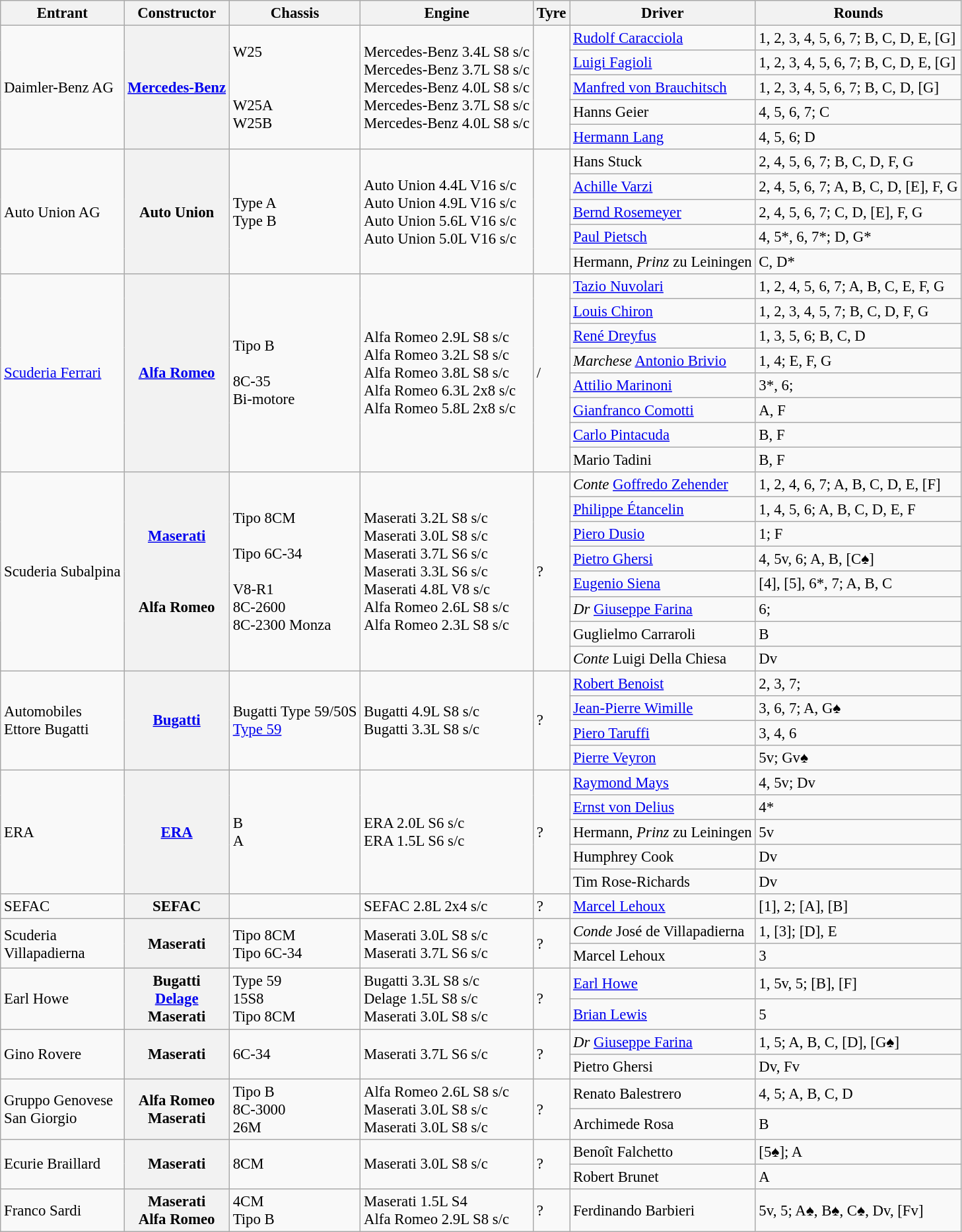<table class="wikitable" style="font-size: 95%">
<tr>
<th>Entrant</th>
<th>Constructor</th>
<th>Chassis</th>
<th>Engine</th>
<th>Tyre</th>
<th>Driver</th>
<th>Rounds</th>
</tr>
<tr>
<td rowspan=5> Daimler-Benz AG</td>
<th rowspan=5><a href='#'>Mercedes-Benz</a></th>
<td rowspan=5>W25<br> <br> <br>W25A<br>W25B</td>
<td rowspan=5>Mercedes-Benz 3.4L S8 s/c<br> Mercedes-Benz 3.7L S8 s/c <br> Mercedes-Benz 4.0L S8 s/c <br> Mercedes-Benz 3.7L S8 s/c <br> Mercedes-Benz 4.0L S8 s/c</td>
<td rowspan=5></td>
<td> <a href='#'>Rudolf Caracciola</a></td>
<td>1, 2, 3, 4, 5, 6, 7; B, C, D, E, [G]</td>
</tr>
<tr>
<td> <a href='#'>Luigi Fagioli</a></td>
<td>1, 2, 3, 4, 5, 6, 7; B, C, D, E, [G]</td>
</tr>
<tr>
<td> <a href='#'>Manfred von Brauchitsch</a></td>
<td>1, 2, 3, 4, 5, 6, 7; B, C, D, [G]</td>
</tr>
<tr>
<td> Hanns Geier</td>
<td>4, 5, 6, 7; C</td>
</tr>
<tr>
<td> <a href='#'>Hermann Lang</a></td>
<td>4, 5, 6; D</td>
</tr>
<tr>
<td rowspan=5> Auto Union AG</td>
<th rowspan=5>Auto Union</th>
<td rowspan=5>Type A<br>Type B</td>
<td rowspan=5>Auto Union 4.4L V16 s/c<br>Auto Union 4.9L V16 s/c<br> Auto Union 5.6L V16 s/c<br> Auto Union 5.0L V16 s/c</td>
<td rowspan=5></td>
<td> Hans Stuck</td>
<td>2, 4, 5, 6, 7; B, C, D, F, G</td>
</tr>
<tr>
<td> <a href='#'>Achille Varzi</a></td>
<td>2, 4, 5, 6, 7; A, B, C, D, [E], F, G</td>
</tr>
<tr>
<td> <a href='#'>Bernd Rosemeyer</a></td>
<td>2, 4, 5, 6, 7; C, D, [E], F, G</td>
</tr>
<tr>
<td> <a href='#'>Paul Pietsch</a></td>
<td>4, 5*, 6, 7*; D, G*</td>
</tr>
<tr>
<td> Hermann, <em>Prinz</em> zu Leiningen</td>
<td>C, D*</td>
</tr>
<tr>
<td rowspan=8> <a href='#'>Scuderia Ferrari</a></td>
<th rowspan=8><a href='#'>Alfa Romeo</a></th>
<td rowspan=8>Tipo B<br> <br>8C-35<br>Bi-motore<br></td>
<td rowspan=8>Alfa Romeo 2.9L S8 s/c<br> Alfa Romeo 3.2L S8 s/c<br> Alfa Romeo 3.8L S8 s/c<br> Alfa Romeo 6.3L 2x8 s/c <br> Alfa Romeo 5.8L 2x8 s/c</td>
<td rowspan=8>/</td>
<td> <a href='#'>Tazio Nuvolari</a></td>
<td>1, 2, 4, 5, 6, 7; A, B, C, E, F, G</td>
</tr>
<tr>
<td> <a href='#'>Louis Chiron</a></td>
<td>1, 2, 3, 4, 5, 7; B, C, D, F, G</td>
</tr>
<tr>
<td> <a href='#'>René Dreyfus</a></td>
<td>1, 3, 5, 6; B, C, D</td>
</tr>
<tr>
<td> <em>Marchese</em> <a href='#'>Antonio Brivio</a></td>
<td>1, 4; E, F, G</td>
</tr>
<tr>
<td> <a href='#'>Attilio Marinoni</a></td>
<td>3*, 6;</td>
</tr>
<tr>
<td> <a href='#'>Gianfranco Comotti</a></td>
<td>A, F</td>
</tr>
<tr>
<td> <a href='#'>Carlo Pintacuda</a></td>
<td>B, F</td>
</tr>
<tr>
<td> Mario Tadini</td>
<td>B, F</td>
</tr>
<tr>
<td rowspan=8> Scuderia Subalpina</td>
<th rowspan=8><a href='#'>Maserati</a><br> <br> <br> <br>Alfa Romeo</th>
<td rowspan=8>Tipo 8CM<br> <br>Tipo 6C-34<br>  <br>V8-R1<br>8C-2600<br>8C-2300 Monza</td>
<td rowspan=8>Maserati 3.2L S8 s/c<br> Maserati 3.0L S8 s/c<br> Maserati 3.7L S6 s/c<br> Maserati 3.3L S6 s/c<br> Maserati 4.8L V8 s/c<br>Alfa Romeo 2.6L S8 s/c <br>Alfa Romeo 2.3L S8 s/c</td>
<td rowspan=8>?</td>
<td> <em>Conte</em> <a href='#'>Goffredo Zehender</a></td>
<td>1, 2, 4, 6, 7; A, B, C, D, E, [F]</td>
</tr>
<tr>
<td> <a href='#'>Philippe Étancelin</a></td>
<td>1, 4, 5, 6; A, B, C, D, E, F</td>
</tr>
<tr>
<td> <a href='#'>Piero Dusio</a></td>
<td>1; F</td>
</tr>
<tr>
<td> <a href='#'>Pietro Ghersi</a></td>
<td>4, 5v, 6; A, B, [C♠]</td>
</tr>
<tr>
<td> <a href='#'>Eugenio Siena</a></td>
<td>[4], [5], 6*, 7; A, B, C</td>
</tr>
<tr>
<td> <em>Dr</em> <a href='#'>Giuseppe Farina</a></td>
<td>6;</td>
</tr>
<tr>
<td> Guglielmo Carraroli</td>
<td>B</td>
</tr>
<tr>
<td> <em>Conte</em> Luigi Della Chiesa</td>
<td>Dv</td>
</tr>
<tr>
<td rowspan=4> Automobiles<br>Ettore Bugatti</td>
<th rowspan=4><a href='#'>Bugatti</a></th>
<td rowspan=4>Bugatti Type 59/50S<br><a href='#'>Type 59</a></td>
<td rowspan=4>Bugatti 4.9L S8 s/c<br>Bugatti 3.3L S8 s/c</td>
<td rowspan=4>?</td>
<td> <a href='#'>Robert Benoist</a></td>
<td>2, 3, 7;</td>
</tr>
<tr>
<td> <a href='#'>Jean-Pierre Wimille</a></td>
<td>3, 6, 7; A, G♠</td>
</tr>
<tr>
<td> <a href='#'>Piero Taruffi</a></td>
<td>3, 4, 6</td>
</tr>
<tr>
<td> <a href='#'>Pierre Veyron</a></td>
<td>5v; Gv♠</td>
</tr>
<tr>
<td rowspan=5> ERA</td>
<th rowspan=5><a href='#'>ERA</a></th>
<td rowspan=5>B<br>A</td>
<td rowspan=5>ERA 2.0L S6 s/c <br> ERA 1.5L S6 s/c</td>
<td rowspan=5>?</td>
<td> <a href='#'>Raymond Mays</a></td>
<td>4, 5v; Dv</td>
</tr>
<tr>
<td> <a href='#'>Ernst von Delius</a></td>
<td>4*</td>
</tr>
<tr>
<td> Hermann, <em>Prinz</em> zu Leiningen</td>
<td>5v</td>
</tr>
<tr>
<td> Humphrey Cook</td>
<td>Dv</td>
</tr>
<tr>
<td> Tim Rose-Richards</td>
<td>Dv</td>
</tr>
<tr>
<td> SEFAC</td>
<th>SEFAC</th>
<td></td>
<td>SEFAC 2.8L 2x4 s/c</td>
<td>?</td>
<td> <a href='#'>Marcel Lehoux</a></td>
<td>[1], 2; [A], [B]</td>
</tr>
<tr>
<td rowspan=2> Scuderia<br>Villapadierna</td>
<th rowspan=2>Maserati</th>
<td rowspan=2>Tipo 8CM<br>Tipo 6C-34</td>
<td rowspan=2>Maserati 3.0L S8 s/c<br> Maserati 3.7L S6 s/c</td>
<td rowspan=2>?</td>
<td> <em>Conde</em> José de Villapadierna</td>
<td>1, [3]; [D], E</td>
</tr>
<tr>
<td> Marcel Lehoux</td>
<td>3</td>
</tr>
<tr>
<td rowspan=2> Earl Howe</td>
<th rowspan=2>Bugatti<br><a href='#'>Delage</a><br>Maserati</th>
<td rowspan=2>Type 59<br>15S8<br> Tipo 8CM</td>
<td rowspan=2>Bugatti 3.3L S8 s/c<br>Delage 1.5L S8 s/c<br> Maserati 3.0L S8 s/c</td>
<td rowspan=2>?</td>
<td> <a href='#'>Earl Howe</a></td>
<td>1, 5v, 5; [B], [F]</td>
</tr>
<tr>
<td> <a href='#'>Brian Lewis</a></td>
<td>5</td>
</tr>
<tr>
<td rowspan=2> Gino Rovere</td>
<th rowspan=2>Maserati</th>
<td rowspan=2>6C-34</td>
<td rowspan=2>Maserati 3.7L S6 s/c</td>
<td rowspan=2>?</td>
<td> <em>Dr</em> <a href='#'>Giuseppe Farina</a></td>
<td>1, 5; A, B, C, [D], [G♠]</td>
</tr>
<tr>
<td> Pietro Ghersi</td>
<td>Dv, Fv</td>
</tr>
<tr>
<td rowspan=2> Gruppo Genovese<br>San Giorgio</td>
<th rowspan=2>Alfa Romeo<br>Maserati</th>
<td rowspan=2>Tipo B <br>8C-3000<br>26M</td>
<td rowspan=2>Alfa Romeo 2.6L S8 s/c <br>Maserati 3.0L S8 s/c<br> Maserati 3.0L S8 s/c</td>
<td rowspan=2>?</td>
<td> Renato Balestrero</td>
<td>4, 5; A, B, C, D</td>
</tr>
<tr>
<td> Archimede Rosa</td>
<td>B</td>
</tr>
<tr>
<td rowspan=2> Ecurie Braillard</td>
<th rowspan=2>Maserati</th>
<td rowspan=2>8CM</td>
<td rowspan=2>Maserati 3.0L S8 s/c</td>
<td rowspan=2>?</td>
<td> Benoît Falchetto</td>
<td>[5♠]; A</td>
</tr>
<tr>
<td> Robert Brunet</td>
<td>A</td>
</tr>
<tr>
<td> Franco Sardi</td>
<th>Maserati<br>Alfa Romeo</th>
<td>4CM<br>Tipo B</td>
<td>Maserati 1.5L S4<br> Alfa Romeo 2.9L S8 s/c</td>
<td>?</td>
<td> Ferdinando Barbieri</td>
<td>5v, 5; A♠, B♠, C♠, Dv, [Fv]</td>
</tr>
</table>
